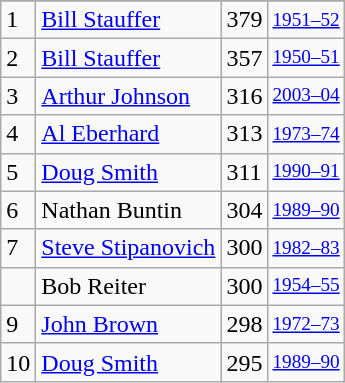<table class="wikitable">
<tr>
</tr>
<tr>
<td>1</td>
<td><a href='#'>Bill Stauffer</a></td>
<td>379</td>
<td style="font-size:80%;"><a href='#'>1951–52</a></td>
</tr>
<tr>
<td>2</td>
<td><a href='#'>Bill Stauffer</a></td>
<td>357</td>
<td style="font-size:80%;"><a href='#'>1950–51</a></td>
</tr>
<tr>
<td>3</td>
<td><a href='#'>Arthur Johnson</a></td>
<td>316</td>
<td style="font-size:80%;"><a href='#'>2003–04</a></td>
</tr>
<tr>
<td>4</td>
<td><a href='#'>Al Eberhard</a></td>
<td>313</td>
<td style="font-size:80%;"><a href='#'>1973–74</a></td>
</tr>
<tr>
<td>5</td>
<td><a href='#'>Doug Smith</a></td>
<td>311</td>
<td style="font-size:80%;"><a href='#'>1990–91</a></td>
</tr>
<tr>
<td>6</td>
<td>Nathan Buntin</td>
<td>304</td>
<td style="font-size:80%;"><a href='#'>1989–90</a></td>
</tr>
<tr>
<td>7</td>
<td><a href='#'>Steve Stipanovich</a></td>
<td>300</td>
<td style="font-size:80%;"><a href='#'>1982–83</a></td>
</tr>
<tr>
<td></td>
<td>Bob Reiter</td>
<td>300</td>
<td style="font-size:80%;"><a href='#'>1954–55</a></td>
</tr>
<tr>
<td>9</td>
<td><a href='#'>John Brown</a></td>
<td>298</td>
<td style="font-size:80%;"><a href='#'>1972–73</a></td>
</tr>
<tr>
<td>10</td>
<td><a href='#'>Doug Smith</a></td>
<td>295</td>
<td style="font-size:80%;"><a href='#'>1989–90</a></td>
</tr>
</table>
